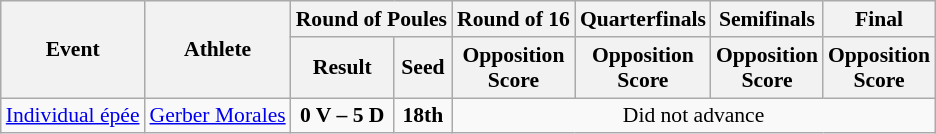<table class="wikitable" border="1" style="font-size:90%">
<tr>
<th rowspan=2>Event</th>
<th rowspan=2>Athlete</th>
<th colspan=2>Round of Poules</th>
<th>Round of 16</th>
<th>Quarterfinals</th>
<th>Semifinals</th>
<th>Final</th>
</tr>
<tr>
<th>Result</th>
<th>Seed</th>
<th>Opposition<br>Score</th>
<th>Opposition<br>Score</th>
<th>Opposition<br>Score</th>
<th>Opposition<br>Score</th>
</tr>
<tr>
<td><a href='#'>Individual épée</a></td>
<td><a href='#'>Gerber Morales</a></td>
<td align=center><strong>0 V – 5 D</strong></td>
<td align=center><strong>18th</strong></td>
<td align=center colspan="7">Did not advance</td>
</tr>
</table>
